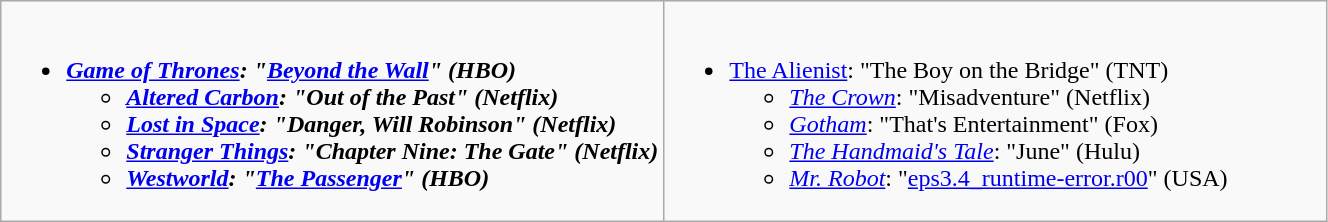<table class="wikitable">
<tr>
<td style="vertical-align:top;" width="50%"><br><ul><li><strong><em><a href='#'>Game of Thrones</a><em>: "<a href='#'>Beyond the Wall</a>" (HBO)<strong><ul><li></em><a href='#'>Altered Carbon</a><em>: "Out of the Past" (Netflix)</li><li></em><a href='#'>Lost in Space</a><em>: "Danger, Will Robinson" (Netflix)</li><li></em><a href='#'>Stranger Things</a><em>: "Chapter Nine: The Gate" (Netflix)</li><li></em><a href='#'>Westworld</a><em>: "<a href='#'>The Passenger</a>" (HBO)</li></ul></li></ul></td>
<td style="vertical-align:top;" width="50%"><br><ul><li></em></strong><a href='#'>The Alienist</a></em>: "The Boy on the Bridge" (TNT)</strong><ul><li><em><a href='#'>The Crown</a></em>: "Misadventure" (Netflix)</li><li><em><a href='#'>Gotham</a></em>: "That's Entertainment" (Fox)</li><li><em><a href='#'>The Handmaid's Tale</a></em>: "June" (Hulu)</li><li><em><a href='#'>Mr. Robot</a></em>: "<a href='#'>eps3.4_runtime-error.r00</a>" (USA)</li></ul></li></ul></td>
</tr>
</table>
